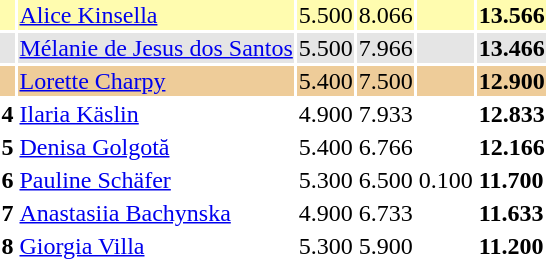<table>
<tr style="background:#fffcaf;">
<th scope=row style="text-align:center"></th>
<td align=left> <a href='#'>Alice Kinsella</a></td>
<td>5.500</td>
<td>8.066</td>
<td></td>
<td><strong>13.566</strong></td>
</tr>
<tr style="background:#e5e5e5;">
<th scope=row style="text-align:center"></th>
<td align=left> <a href='#'>Mélanie de Jesus dos Santos</a></td>
<td>5.500</td>
<td>7.966</td>
<td></td>
<td><strong>13.466</strong></td>
</tr>
<tr style="background:#ec9;">
<th scope=row style="text-align:center"></th>
<td align=left> <a href='#'>Lorette Charpy</a></td>
<td>5.400</td>
<td>7.500</td>
<td></td>
<td><strong>12.900</strong></td>
</tr>
<tr>
<th scope=row style="text-align:center">4</th>
<td align=left> <a href='#'>Ilaria Käslin</a></td>
<td>4.900</td>
<td>7.933</td>
<td></td>
<td><strong>12.833</strong></td>
</tr>
<tr>
<th scope=row style="text-align:center">5</th>
<td align=left> <a href='#'>Denisa Golgotă</a></td>
<td>5.400</td>
<td>6.766</td>
<td></td>
<td><strong>12.166</strong></td>
</tr>
<tr>
<th scope=row style="text-align:center">6</th>
<td align=left> <a href='#'>Pauline Schäfer</a></td>
<td>5.300</td>
<td>6.500</td>
<td>0.100</td>
<td><strong>11.700</strong></td>
</tr>
<tr>
<th scope=row style="text-align:center">7</th>
<td align=left> <a href='#'>Anastasiia Bachynska</a></td>
<td>4.900</td>
<td>6.733</td>
<td></td>
<td><strong>11.633</strong></td>
</tr>
<tr>
<th scope=row style="text-align:center">8</th>
<td align=left> <a href='#'>Giorgia Villa</a></td>
<td>5.300</td>
<td>5.900</td>
<td></td>
<td><strong>11.200</strong></td>
</tr>
</table>
